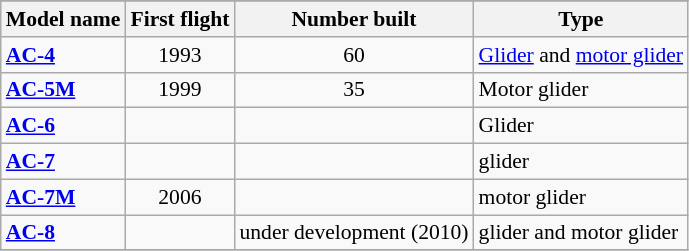<table class="wikitable" align=center style="font-size:90%;">
<tr>
</tr>
<tr bgcolor="#efefef">
<th>Model name</th>
<th>First flight</th>
<th>Number built</th>
<th>Type</th>
</tr>
<tr>
<td align=left><strong><a href='#'>AC-4</a></strong></td>
<td align=center>1993</td>
<td align=center>60</td>
<td align=left><a href='#'>Glider</a> and <a href='#'>motor glider</a></td>
</tr>
<tr>
<td align=left><strong><a href='#'>AC-5M</a></strong></td>
<td align=center>1999</td>
<td align=center>35</td>
<td align=left>Motor glider</td>
</tr>
<tr>
<td align=left><strong><a href='#'>AC-6</a></strong></td>
<td align=center></td>
<td align=center></td>
<td align=left>Glider</td>
</tr>
<tr>
<td align=left><strong><a href='#'>AC-7</a></strong></td>
<td align=center></td>
<td align=center></td>
<td align=left>glider</td>
</tr>
<tr>
<td align=left><strong><a href='#'>AC-7M</a></strong></td>
<td align=center>2006</td>
<td align=center></td>
<td align=left>motor glider</td>
</tr>
<tr>
<td align=left><strong><a href='#'>AC-8</a></strong></td>
<td align=center></td>
<td align=center>under development (2010)</td>
<td align=left>glider and motor glider</td>
</tr>
<tr>
</tr>
</table>
